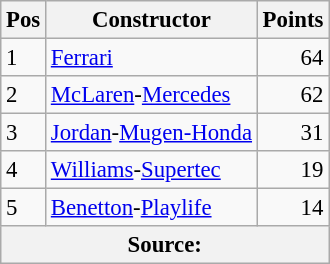<table class="wikitable" style="font-size:95%;">
<tr>
<th>Pos</th>
<th>Constructor</th>
<th>Points</th>
</tr>
<tr>
<td>1</td>
<td> <a href='#'>Ferrari</a></td>
<td align="right">64</td>
</tr>
<tr>
<td>2</td>
<td> <a href='#'>McLaren</a>-<a href='#'>Mercedes</a></td>
<td align="right">62</td>
</tr>
<tr>
<td>3</td>
<td> <a href='#'>Jordan</a>-<a href='#'>Mugen-Honda</a></td>
<td align="right">31</td>
</tr>
<tr>
<td>4</td>
<td> <a href='#'>Williams</a>-<a href='#'>Supertec</a></td>
<td align="right">19</td>
</tr>
<tr>
<td>5</td>
<td> <a href='#'>Benetton</a>-<a href='#'>Playlife</a></td>
<td align="right">14</td>
</tr>
<tr>
<th colspan=4>Source:</th>
</tr>
</table>
